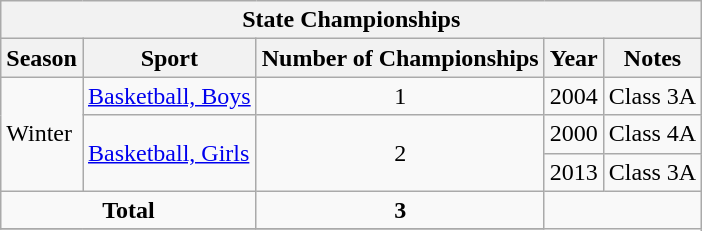<table class="wikitable">
<tr>
<th colspan="5">State Championships</th>
</tr>
<tr>
<th>Season</th>
<th>Sport</th>
<th>Number of Championships</th>
<th>Year</th>
<th>Notes</th>
</tr>
<tr>
<td rowspan="3">Winter</td>
<td><a href='#'>Basketball, Boys</a></td>
<td align="center">1</td>
<td>2004</td>
<td>Class 3A</td>
</tr>
<tr>
<td rowspan="2"><a href='#'>Basketball, Girls</a></td>
<td rowspan="2" align="center">2</td>
<td>2000</td>
<td>Class 4A</td>
</tr>
<tr>
<td>2013</td>
<td>Class 3A</td>
</tr>
<tr>
<td align="center" colspan="2"><strong>Total</strong></td>
<td align="center"><strong>3</strong></td>
</tr>
<tr>
</tr>
</table>
